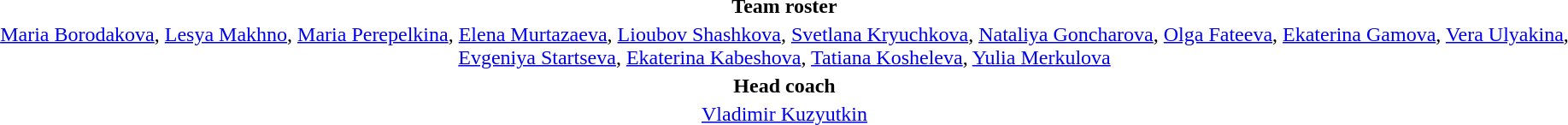<table style="text-align:center; margin-top:2em; margin-left:auto; margin-right:auto">
<tr>
<td><strong>Team roster</strong></td>
</tr>
<tr>
<td><a href='#'>Maria Borodakova</a>, <a href='#'>Lesya Makhno</a>, <a href='#'>Maria Perepelkina</a>, <a href='#'>Elena Murtazaeva</a>, <a href='#'>Lioubov Shashkova</a>, <a href='#'>Svetlana Kryuchkova</a>, <a href='#'>Nataliya Goncharova</a>, <a href='#'>Olga Fateeva</a>, <a href='#'>Ekaterina Gamova</a>, <a href='#'>Vera Ulyakina</a>, <a href='#'>Evgeniya Startseva</a>, <a href='#'>Ekaterina Kabeshova</a>, <a href='#'>Tatiana Kosheleva</a>, <a href='#'>Yulia Merkulova</a></td>
</tr>
<tr>
<td><strong>Head coach</strong></td>
</tr>
<tr>
<td><a href='#'>Vladimir Kuzyutkin</a></td>
</tr>
<tr>
</tr>
</table>
